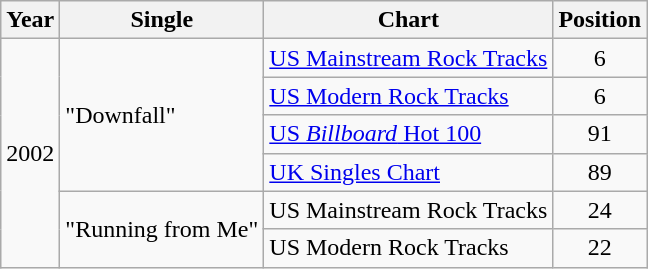<table class="wikitable">
<tr>
<th>Year</th>
<th>Single</th>
<th>Chart</th>
<th>Position</th>
</tr>
<tr>
<td rowspan="6">2002</td>
<td rowspan="4">"Downfall"</td>
<td><a href='#'>US Mainstream Rock Tracks</a></td>
<td align="center">6</td>
</tr>
<tr>
<td><a href='#'>US Modern Rock Tracks</a></td>
<td align="center">6</td>
</tr>
<tr>
<td><a href='#'>US <em>Billboard</em> Hot 100</a></td>
<td align="center">91</td>
</tr>
<tr>
<td><a href='#'>UK Singles Chart</a></td>
<td align="center">89</td>
</tr>
<tr>
<td rowspan="2">"Running from Me"</td>
<td>US Mainstream Rock Tracks</td>
<td align="center">24</td>
</tr>
<tr>
<td>US Modern Rock Tracks</td>
<td align="center">22</td>
</tr>
</table>
